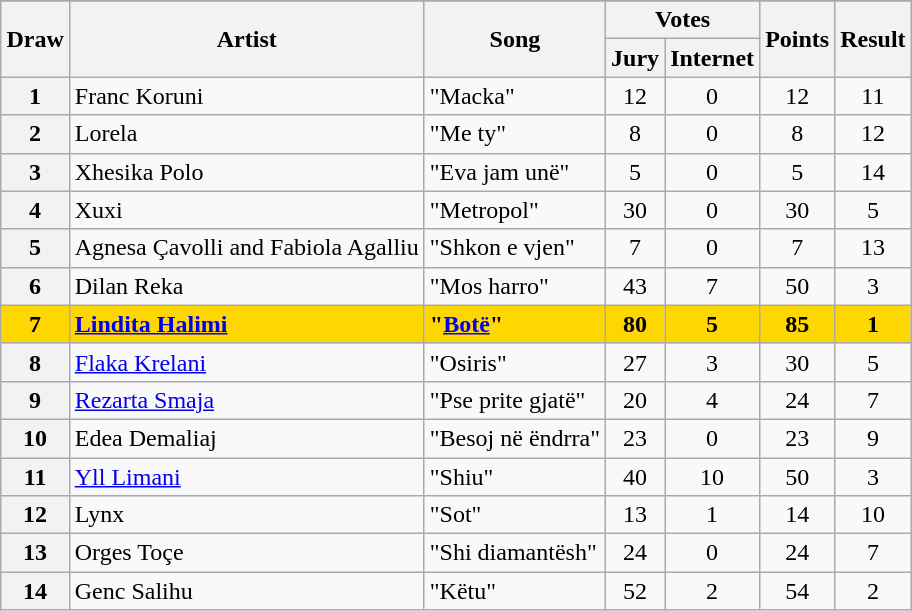<table class="sortable wikitable plainrowheaders" style="margin: 1em auto 1em auto; text-align:center;">
<tr>
</tr>
<tr>
<th rowspan="2">Draw</th>
<th rowspan="2">Artist</th>
<th rowspan="2">Song</th>
<th colspan="2">Votes</th>
<th rowspan="2">Points</th>
<th rowspan="2">Result</th>
</tr>
<tr>
<th>Jury</th>
<th>Internet</th>
</tr>
<tr>
<th scope="row" style="text-align:center;">1</th>
<td align="left">Franc Koruni</td>
<td align="left">"Macka"</td>
<td>12</td>
<td>0</td>
<td>12</td>
<td>11</td>
</tr>
<tr>
<th scope="row" style="text-align:center;">2</th>
<td align="left">Lorela</td>
<td align="left">"Me ty"</td>
<td>8</td>
<td>0</td>
<td>8</td>
<td>12</td>
</tr>
<tr>
<th scope="row" style="text-align:center;">3</th>
<td align="left">Xhesika Polo</td>
<td align="left">"Eva jam unë"</td>
<td>5</td>
<td>0</td>
<td>5</td>
<td>14</td>
</tr>
<tr>
<th scope="row" style="text-align:center;">4</th>
<td align="left">Xuxi</td>
<td align="left">"Metropol"</td>
<td>30</td>
<td>0</td>
<td>30</td>
<td>5</td>
</tr>
<tr>
<th scope="row" style="text-align:center;">5</th>
<td align="left">Agnesa Çavolli and Fabiola Agalliu</td>
<td align="left">"Shkon e vjen"</td>
<td>7</td>
<td>0</td>
<td>7</td>
<td>13</td>
</tr>
<tr>
<th scope="row" style="text-align:center;">6</th>
<td align="left">Dilan Reka</td>
<td align="left">"Mos harro"</td>
<td>43</td>
<td>7</td>
<td>50</td>
<td>3</td>
</tr>
<tr style="font-weight:bold; background:gold;">
<th scope="row" style="text-align:center; font-weight:bold; background:gold;">7</th>
<td align="left"><a href='#'>Lindita Halimi</a></td>
<td align="left">"<a href='#'>Botë</a>"</td>
<td>80</td>
<td>5</td>
<td>85</td>
<td>1</td>
</tr>
<tr>
<th scope="row" style="text-align:center;">8</th>
<td align="left"><a href='#'>Flaka Krelani</a></td>
<td align="left">"Osiris"</td>
<td>27</td>
<td>3</td>
<td>30</td>
<td>5</td>
</tr>
<tr>
<th scope="row" style="text-align:center;">9</th>
<td align="left"><a href='#'>Rezarta Smaja</a></td>
<td align="left">"Pse prite gjatë"</td>
<td>20</td>
<td>4</td>
<td>24</td>
<td>7</td>
</tr>
<tr>
<th scope="row" style="text-align:center;">10</th>
<td align="left">Edea Demaliaj</td>
<td align="left">"Besoj në ëndrra"</td>
<td>23</td>
<td>0</td>
<td>23</td>
<td>9</td>
</tr>
<tr>
<th scope="row" style="text-align:center;">11</th>
<td align="left"><a href='#'>Yll Limani</a></td>
<td align="left">"Shiu"</td>
<td>40</td>
<td>10</td>
<td>50</td>
<td>3</td>
</tr>
<tr>
<th scope="row" style="text-align:center;">12</th>
<td align="left">Lynx</td>
<td align="left">"Sot"</td>
<td>13</td>
<td>1</td>
<td>14</td>
<td>10</td>
</tr>
<tr>
<th scope="row" style="text-align:center;">13</th>
<td align="left">Orges Toçe</td>
<td align="left">"Shi diamantësh"</td>
<td>24</td>
<td>0</td>
<td>24</td>
<td>7</td>
</tr>
<tr>
<th scope="row" style="text-align:center;">14</th>
<td align="left">Genc Salihu</td>
<td align="left">"Këtu"</td>
<td>52</td>
<td>2</td>
<td>54</td>
<td>2</td>
</tr>
</table>
